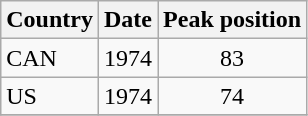<table class="wikitable">
<tr>
<th bgcolor="#ebf5ff" align="center">Country</th>
<th bgcolor="#ebf5ff">Date</th>
<th bgcolor="#ebf5ff">Peak position</th>
</tr>
<tr>
<td align="left">CAN</td>
<td align="left">1974</td>
<td align="center">83</td>
</tr>
<tr>
<td align="left">US</td>
<td align="left">1974</td>
<td align="center">74</td>
</tr>
<tr>
</tr>
</table>
